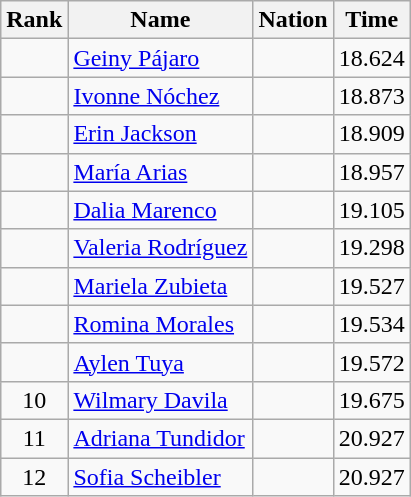<table class="wikitable sortable">
<tr>
<th>Rank</th>
<th>Name</th>
<th>Nation</th>
<th>Time</th>
</tr>
<tr>
<td align="center"></td>
<td><a href='#'>Geiny Pájaro</a></td>
<td></td>
<td align="center">18.624</td>
</tr>
<tr>
<td align="center"></td>
<td><a href='#'>Ivonne Nóchez</a></td>
<td></td>
<td align="center">18.873</td>
</tr>
<tr>
<td align="center"></td>
<td><a href='#'>Erin Jackson</a></td>
<td></td>
<td align="center">18.909</td>
</tr>
<tr>
<td align="center"></td>
<td><a href='#'>María Arias</a></td>
<td></td>
<td align="center">18.957</td>
</tr>
<tr>
<td align="center"></td>
<td><a href='#'>Dalia Marenco</a></td>
<td></td>
<td align="center">19.105</td>
</tr>
<tr>
<td align="center"></td>
<td><a href='#'>Valeria Rodríguez</a></td>
<td></td>
<td align="center">19.298</td>
</tr>
<tr>
<td align="center"></td>
<td><a href='#'>Mariela Zubieta</a></td>
<td></td>
<td align="center">19.527</td>
</tr>
<tr>
<td align=center></td>
<td><a href='#'>Romina Morales</a></td>
<td></td>
<td align="center">19.534</td>
</tr>
<tr>
<td align=center></td>
<td><a href='#'>Aylen Tuya</a></td>
<td></td>
<td align="center">19.572</td>
</tr>
<tr>
<td align=center>10</td>
<td><a href='#'>Wilmary Davila</a></td>
<td></td>
<td align="center">19.675</td>
</tr>
<tr>
<td align=center>11</td>
<td><a href='#'>Adriana Tundidor</a></td>
<td></td>
<td align="center">20.927</td>
</tr>
<tr>
<td align=center>12</td>
<td><a href='#'>Sofia Scheibler</a></td>
<td></td>
<td align="center">20.927</td>
</tr>
</table>
